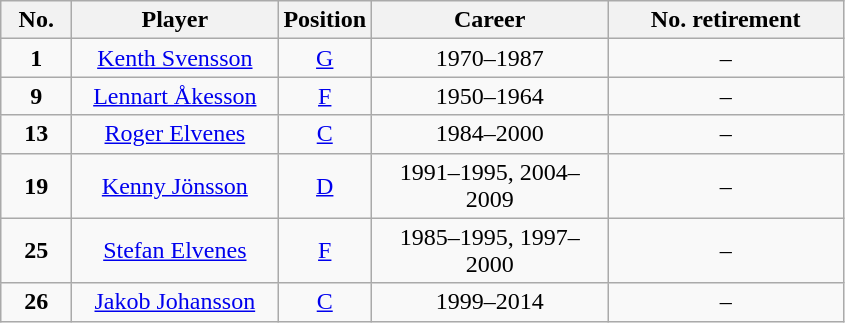<table class="wikitable sortable" style="text-align:center">
<tr>
<th width=40px>No.</th>
<th width=130px>Player</th>
<th width=40px>Position</th>
<th width=150px>Career</th>
<th width=150px>No. retirement</th>
</tr>
<tr>
<td><strong>1</strong></td>
<td><a href='#'>Kenth Svensson</a></td>
<td><a href='#'>G</a></td>
<td>1970–1987</td>
<td>–</td>
</tr>
<tr>
<td><strong>9</strong></td>
<td><a href='#'>Lennart Åkesson</a></td>
<td><a href='#'>F</a></td>
<td>1950–1964</td>
<td>–</td>
</tr>
<tr>
<td><strong>13</strong></td>
<td><a href='#'>Roger Elvenes</a></td>
<td><a href='#'>C</a></td>
<td>1984–2000</td>
<td>–</td>
</tr>
<tr>
<td><strong>19</strong></td>
<td><a href='#'>Kenny Jönsson</a></td>
<td><a href='#'>D</a></td>
<td>1991–1995, 2004–2009</td>
<td>–</td>
</tr>
<tr>
<td><strong>25</strong></td>
<td><a href='#'>Stefan Elvenes</a></td>
<td><a href='#'>F</a></td>
<td>1985–1995, 1997–2000</td>
<td>–</td>
</tr>
<tr>
<td><strong>26</strong></td>
<td><a href='#'>Jakob Johansson</a></td>
<td><a href='#'>C</a></td>
<td>1999–2014</td>
<td>–</td>
</tr>
</table>
